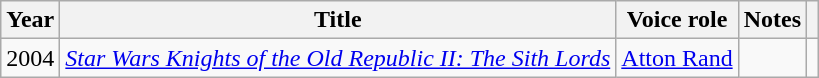<table class="wikitable sortable">
<tr>
<th>Year</th>
<th>Title</th>
<th>Voice role</th>
<th>Notes</th>
<th></th>
</tr>
<tr>
<td>2004</td>
<td><em><a href='#'>Star Wars Knights of the Old Republic II: The Sith Lords</a></em></td>
<td><a href='#'>Atton Rand</a></td>
<td></td>
<td></td>
</tr>
</table>
